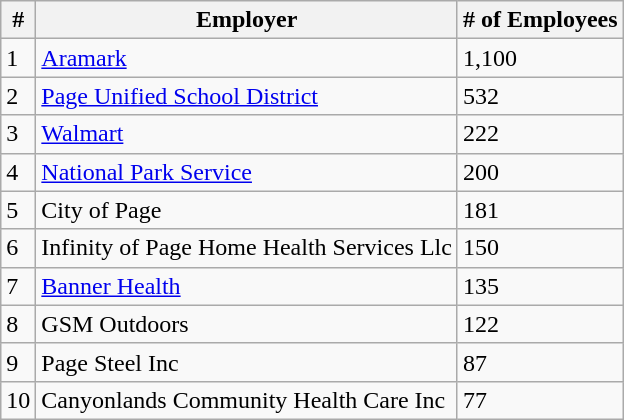<table class="wikitable" border="1">
<tr>
<th>#</th>
<th>Employer</th>
<th># of Employees</th>
</tr>
<tr>
<td>1</td>
<td><a href='#'>Aramark</a></td>
<td>1,100</td>
</tr>
<tr>
<td>2</td>
<td><a href='#'>Page Unified School District</a></td>
<td>532</td>
</tr>
<tr>
<td>3</td>
<td><a href='#'>Walmart</a></td>
<td>222</td>
</tr>
<tr>
<td>4</td>
<td><a href='#'>National Park Service</a></td>
<td>200</td>
</tr>
<tr>
<td>5</td>
<td>City of Page</td>
<td>181</td>
</tr>
<tr>
<td>6</td>
<td>Infinity of Page Home Health Services Llc</td>
<td>150</td>
</tr>
<tr>
<td>7</td>
<td><a href='#'>Banner Health</a></td>
<td>135</td>
</tr>
<tr>
<td>8</td>
<td>GSM Outdoors</td>
<td>122</td>
</tr>
<tr>
<td>9</td>
<td>Page Steel Inc</td>
<td>87</td>
</tr>
<tr>
<td>10</td>
<td>Canyonlands Community Health Care Inc</td>
<td>77</td>
</tr>
</table>
